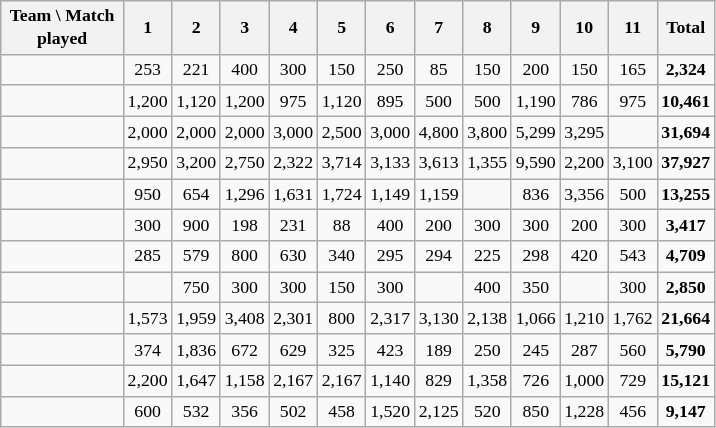<table class="wikitable sortable" style="font-size: 74%; text-align:center;">
<tr>
<th style="width:76px;">Team \ Match played</th>
<th align=center>1</th>
<th align=center>2</th>
<th align=center>3</th>
<th align=center>4</th>
<th align=center>5</th>
<th align=center>6</th>
<th align=center>7</th>
<th align=center>8</th>
<th align=center>9</th>
<th align=center>10</th>
<th align=center>11</th>
<th align=center>Total</th>
</tr>
<tr align=center>
<td align=left></td>
<td>253</td>
<td>221</td>
<td>400</td>
<td>300</td>
<td>150</td>
<td>250</td>
<td>85</td>
<td>150</td>
<td>200</td>
<td>150</td>
<td>165</td>
<td><strong>2,324</strong></td>
</tr>
<tr align=center>
<td align=left></td>
<td>1,200</td>
<td>1,120</td>
<td>1,200</td>
<td>975</td>
<td>1,120</td>
<td>895</td>
<td>500</td>
<td>500</td>
<td>1,190</td>
<td>786</td>
<td>975</td>
<td><strong>10,461</strong></td>
</tr>
<tr align=center>
<td align=left></td>
<td>2,000</td>
<td>2,000</td>
<td>2,000</td>
<td>3,000</td>
<td>2,500</td>
<td>3,000</td>
<td>4,800</td>
<td>3,800</td>
<td>5,299</td>
<td>3,295</td>
<td></td>
<td><strong>31,694</strong></td>
</tr>
<tr align=center>
<td align=left></td>
<td>2,950</td>
<td>3,200</td>
<td>2,750</td>
<td>2,322</td>
<td>3,714</td>
<td>3,133</td>
<td>3,613</td>
<td>1,355</td>
<td>9,590</td>
<td>2,200</td>
<td>3,100</td>
<td><strong>37,927</strong></td>
</tr>
<tr align=center>
<td align=left></td>
<td>950</td>
<td>654</td>
<td>1,296</td>
<td>1,631</td>
<td>1,724</td>
<td>1,149</td>
<td>1,159</td>
<td></td>
<td>836</td>
<td>3,356</td>
<td>500</td>
<td><strong>13,255</strong></td>
</tr>
<tr align=center>
<td align=left></td>
<td>300</td>
<td>900</td>
<td>198</td>
<td>231</td>
<td>88</td>
<td>400</td>
<td>200</td>
<td>300</td>
<td>300</td>
<td>200</td>
<td>300</td>
<td><strong>3,417</strong></td>
</tr>
<tr align=center>
<td align=left></td>
<td>285</td>
<td>579</td>
<td>800</td>
<td>630</td>
<td>340</td>
<td>295</td>
<td>294</td>
<td>225</td>
<td>298</td>
<td>420</td>
<td>543</td>
<td><strong>4,709</strong></td>
</tr>
<tr align=center>
<td align=left></td>
<td></td>
<td>750</td>
<td>300</td>
<td>300</td>
<td>150</td>
<td>300</td>
<td></td>
<td>400</td>
<td>350</td>
<td></td>
<td>300</td>
<td><strong>2,850</strong></td>
</tr>
<tr align=center>
<td align=left></td>
<td>1,573</td>
<td>1,959</td>
<td>3,408</td>
<td>2,301</td>
<td>800</td>
<td>2,317</td>
<td>3,130</td>
<td>2,138</td>
<td>1,066</td>
<td>1,210</td>
<td>1,762</td>
<td><strong>21,664</strong></td>
</tr>
<tr align=center>
<td align=left></td>
<td>374</td>
<td>1,836</td>
<td>672</td>
<td>629</td>
<td>325</td>
<td>423</td>
<td>189</td>
<td>250</td>
<td>245</td>
<td>287</td>
<td>560</td>
<td><strong>5,790</strong></td>
</tr>
<tr align=center>
<td align=left></td>
<td>2,200</td>
<td>1,647</td>
<td>1,158</td>
<td>2,167</td>
<td>2,167</td>
<td>1,140</td>
<td>829</td>
<td>1,358</td>
<td>726</td>
<td>1,000</td>
<td>729</td>
<td><strong>15,121</strong></td>
</tr>
<tr align=center>
<td align=left></td>
<td>600</td>
<td>532</td>
<td>356</td>
<td>502</td>
<td>458</td>
<td>1,520</td>
<td>2,125</td>
<td>520</td>
<td>850</td>
<td>1,228</td>
<td>456</td>
<td><strong>9,147</strong></td>
</tr>
</table>
